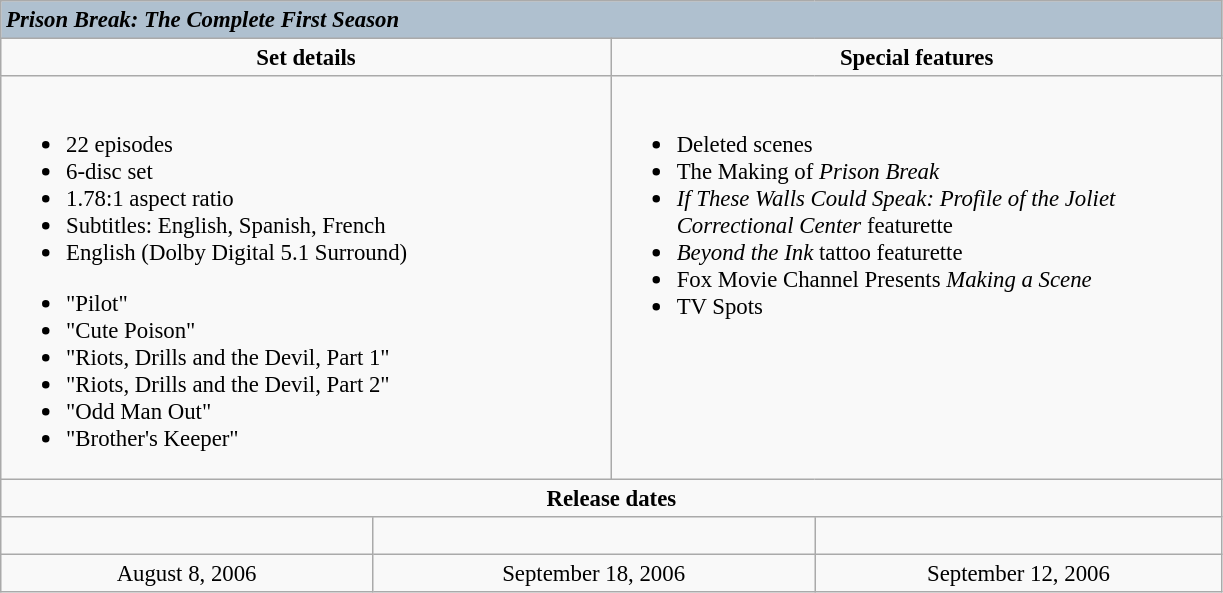<table class="wikitable" style="font-size: 95%;">
<tr style="background:#AFC0CF">
<td colspan="6"><span><strong><em>Prison Break: The Complete First Season</em></strong></span></td>
</tr>
<tr valign="top">
<td align="center" width="400" colspan="3"><strong>Set details</strong></td>
<td width="400" align="center" colspan="3"><strong>Special features</strong></td>
</tr>
<tr valign="top">
<td colspan="3" align="left"><br><ul><li>22 episodes</li><li>6-disc set</li><li>1.78:1 aspect ratio</li><li>Subtitles: English, Spanish, French</li><li>English (Dolby Digital 5.1 Surround)</li></ul><ul><li>"Pilot"</li><li>"Cute Poison"</li><li>"Riots, Drills and the Devil, Part 1"</li><li>"Riots, Drills and the Devil, Part 2"</li><li>"Odd Man Out"</li><li>"Brother's  Keeper"</li></ul></td>
<td colspan="3" align="left" width="400"><br><ul><li>Deleted scenes</li><li>The Making of <em>Prison Break</em></li><li><em>If These Walls Could Speak: Profile of the Joliet Correctional Center</em> featurette</li><li><em>Beyond the Ink</em> tattoo featurette</li><li>Fox Movie Channel Presents <em>Making a Scene</em></li><li>TV Spots</li></ul></td>
</tr>
<tr>
<td colspan="6" align="center"><strong>Release dates</strong></td>
</tr>
<tr>
<td colspan="2" align="center"><br></td>
<td colspan="2" align="center"></td>
<td colspan="2" align="center"><br></td>
</tr>
<tr>
<td colspan="2" align="center">August 8, 2006</td>
<td colspan="2" align="center">September 18, 2006</td>
<td colspan="2" align="center">September 12, 2006</td>
</tr>
</table>
